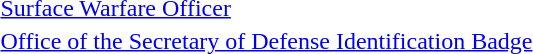<table>
<tr>
<td></td>
<td><a href='#'>Surface Warfare Officer</a></td>
</tr>
<tr>
<td></td>
<td><a href='#'>Office of the Secretary of Defense Identification Badge</a></td>
</tr>
</table>
